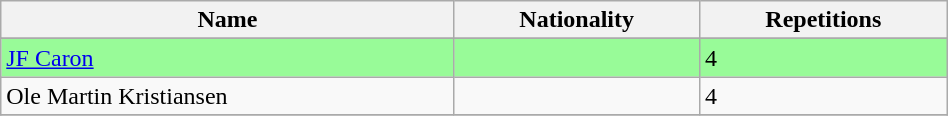<table class="wikitable" style="display: inline-table; width: 50%;">
<tr>
<th>Name</th>
<th>Nationality</th>
<th>Repetitions</th>
</tr>
<tr>
</tr>
<tr style="background:palegreen">
<td><a href='#'>JF Caron</a></td>
<td></td>
<td>4</td>
</tr>
<tr>
<td>Ole Martin Kristiansen</td>
<td></td>
<td>4</td>
</tr>
<tr>
</tr>
</table>
